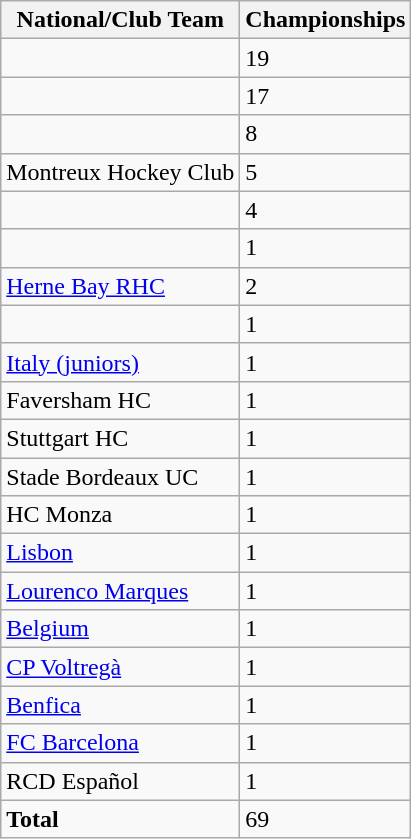<table class="wikitable">
<tr>
<th>National/Club Team</th>
<th>Championships</th>
</tr>
<tr>
<td></td>
<td>19</td>
</tr>
<tr>
<td></td>
<td>17</td>
</tr>
<tr>
<td></td>
<td>8</td>
</tr>
<tr>
<td> Montreux Hockey Club</td>
<td>5</td>
</tr>
<tr>
<td></td>
<td>4</td>
</tr>
<tr>
<td></td>
<td>1</td>
</tr>
<tr>
<td> <a href='#'>Herne Bay RHC</a></td>
<td>2</td>
</tr>
<tr>
<td></td>
<td>1</td>
</tr>
<tr>
<td> <a href='#'>Italy (juniors)</a></td>
<td>1</td>
</tr>
<tr>
<td> Faversham HC</td>
<td>1</td>
</tr>
<tr>
<td> Stuttgart HC</td>
<td>1</td>
</tr>
<tr>
<td> Stade Bordeaux UC</td>
<td>1</td>
</tr>
<tr>
<td> HC Monza</td>
<td>1</td>
</tr>
<tr>
<td> <a href='#'>Lisbon</a></td>
<td>1</td>
</tr>
<tr>
<td> <a href='#'>Lourenco Marques</a></td>
<td>1</td>
</tr>
<tr>
<td> <a href='#'>Belgium</a></td>
<td>1</td>
</tr>
<tr>
<td> <a href='#'>CP Voltregà</a></td>
<td>1</td>
</tr>
<tr>
<td> <a href='#'>Benfica</a></td>
<td>1</td>
</tr>
<tr>
<td> <a href='#'>FC Barcelona</a></td>
<td>1</td>
</tr>
<tr>
<td> RCD Español</td>
<td>1</td>
</tr>
<tr>
<td><strong>Total</strong></td>
<td>69</td>
</tr>
</table>
